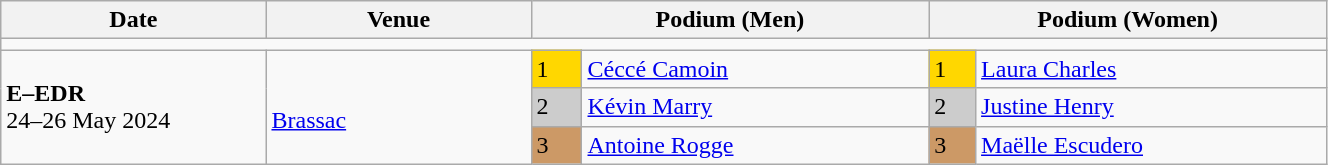<table class="wikitable" width=70%>
<tr>
<th>Date</th>
<th width=20%>Venue</th>
<th colspan=2 width=30%>Podium (Men)</th>
<th colspan=2 width=30%>Podium (Women)</th>
</tr>
<tr>
<td colspan=6></td>
</tr>
<tr>
<td rowspan=3><strong>E–EDR</strong> <br> 24–26 May 2024</td>
<td rowspan=3><br><a href='#'>Brassac</a></td>
<td bgcolor=FFD700>1</td>
<td><a href='#'>Céccé Camoin</a></td>
<td bgcolor=FFD700>1</td>
<td><a href='#'>Laura Charles</a></td>
</tr>
<tr>
<td bgcolor=CCCCCC>2</td>
<td><a href='#'>Kévin Marry</a></td>
<td bgcolor=CCCCCC>2</td>
<td><a href='#'>Justine Henry</a></td>
</tr>
<tr>
<td bgcolor=CC9966>3</td>
<td><a href='#'>Antoine Rogge</a></td>
<td bgcolor=CC9966>3</td>
<td><a href='#'>Maëlle Escudero</a></td>
</tr>
</table>
